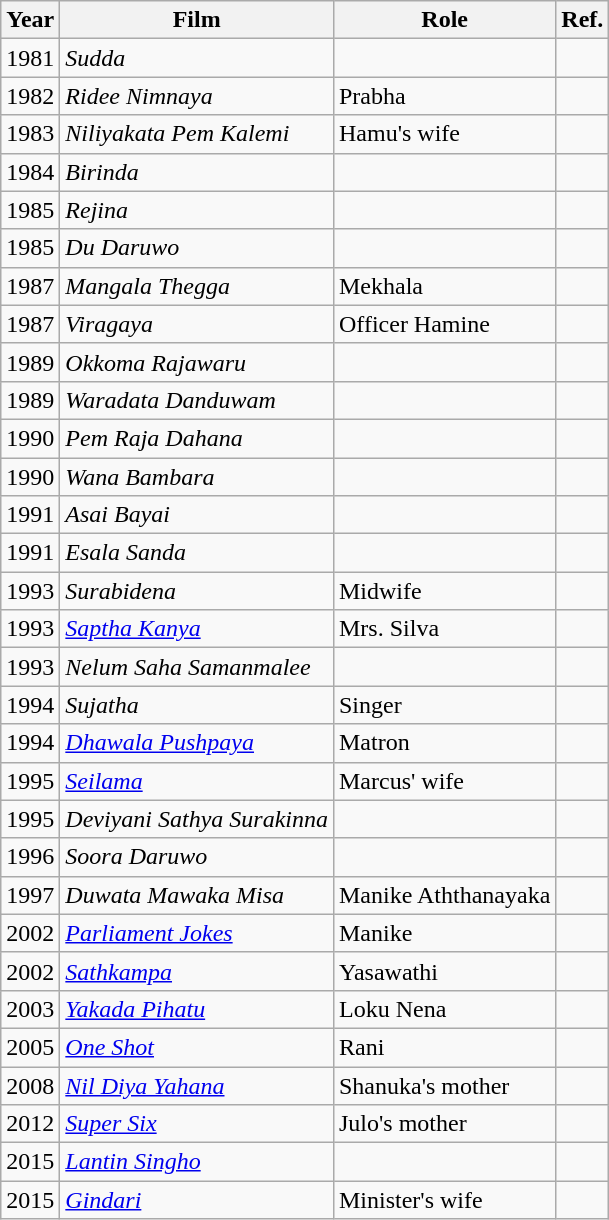<table class="wikitable">
<tr>
<th>Year</th>
<th>Film</th>
<th>Role</th>
<th>Ref.</th>
</tr>
<tr>
<td>1981</td>
<td><em>Sudda</em></td>
<td></td>
<td></td>
</tr>
<tr>
<td>1982</td>
<td><em>Ridee Nimnaya</em></td>
<td>Prabha</td>
<td></td>
</tr>
<tr>
<td>1983</td>
<td><em>Niliyakata Pem Kalemi</em></td>
<td>Hamu's wife</td>
<td></td>
</tr>
<tr>
<td>1984</td>
<td><em>Birinda</em></td>
<td></td>
<td></td>
</tr>
<tr>
<td>1985</td>
<td><em>Rejina</em></td>
<td></td>
<td></td>
</tr>
<tr>
<td>1985</td>
<td><em>Du Daruwo</em></td>
<td></td>
<td></td>
</tr>
<tr>
<td>1987</td>
<td><em>Mangala Thegga</em></td>
<td>Mekhala</td>
<td></td>
</tr>
<tr>
<td>1987</td>
<td><em>Viragaya</em></td>
<td>Officer Hamine</td>
<td></td>
</tr>
<tr>
<td>1989</td>
<td><em>Okkoma Rajawaru</em></td>
<td></td>
<td></td>
</tr>
<tr>
<td>1989</td>
<td><em>Waradata Danduwam</em></td>
<td></td>
<td></td>
</tr>
<tr>
<td>1990</td>
<td><em>Pem Raja Dahana</em></td>
<td></td>
<td></td>
</tr>
<tr>
<td>1990</td>
<td><em>Wana Bambara</em></td>
<td></td>
<td></td>
</tr>
<tr>
<td>1991</td>
<td><em>Asai Bayai</em></td>
<td></td>
<td></td>
</tr>
<tr>
<td>1991</td>
<td><em>Esala Sanda</em></td>
<td></td>
<td></td>
</tr>
<tr>
<td>1993</td>
<td><em>Surabidena</em></td>
<td>Midwife</td>
<td></td>
</tr>
<tr>
<td>1993</td>
<td><em><a href='#'>Saptha Kanya</a></em></td>
<td>Mrs. Silva</td>
<td></td>
</tr>
<tr>
<td>1993</td>
<td><em>Nelum Saha Samanmalee</em></td>
<td></td>
<td></td>
</tr>
<tr>
<td>1994</td>
<td><em>Sujatha</em></td>
<td>Singer</td>
<td></td>
</tr>
<tr>
<td>1994</td>
<td><em><a href='#'>Dhawala Pushpaya</a></em></td>
<td>Matron</td>
<td></td>
</tr>
<tr>
<td>1995</td>
<td><em><a href='#'>Seilama</a></em></td>
<td>Marcus' wife</td>
<td></td>
</tr>
<tr>
<td>1995</td>
<td><em>Deviyani Sathya Surakinna</em></td>
<td></td>
<td></td>
</tr>
<tr>
<td>1996</td>
<td><em>Soora Daruwo</em></td>
<td></td>
<td></td>
</tr>
<tr>
<td>1997</td>
<td><em>Duwata Mawaka Misa</em></td>
<td>Manike Aththanayaka</td>
<td></td>
</tr>
<tr>
<td>2002</td>
<td><em><a href='#'>Parliament Jokes</a></em></td>
<td>Manike</td>
<td></td>
</tr>
<tr>
<td>2002</td>
<td><em><a href='#'>Sathkampa</a></em></td>
<td>Yasawathi</td>
<td></td>
</tr>
<tr>
<td>2003</td>
<td><em><a href='#'>Yakada Pihatu</a></em></td>
<td>Loku Nena</td>
<td></td>
</tr>
<tr>
<td>2005</td>
<td><em><a href='#'>One Shot</a></em></td>
<td>Rani</td>
<td></td>
</tr>
<tr>
<td>2008</td>
<td><em><a href='#'>Nil Diya Yahana</a></em></td>
<td>Shanuka's mother</td>
<td></td>
</tr>
<tr>
<td>2012</td>
<td><em><a href='#'>Super Six</a></em></td>
<td>Julo's mother</td>
<td></td>
</tr>
<tr>
<td>2015</td>
<td><em><a href='#'>Lantin Singho</a></em></td>
<td></td>
<td></td>
</tr>
<tr>
<td>2015</td>
<td><em><a href='#'>Gindari</a></em></td>
<td>Minister's wife</td>
<td></td>
</tr>
</table>
